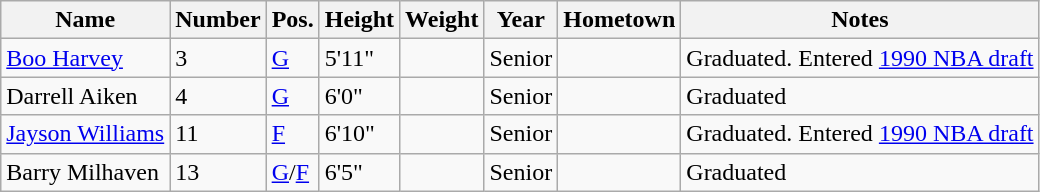<table class="wikitable sortable" border="1">
<tr>
<th>Name</th>
<th>Number</th>
<th>Pos.</th>
<th>Height</th>
<th>Weight</th>
<th>Year</th>
<th>Hometown</th>
<th class="unsortable">Notes</th>
</tr>
<tr>
<td sortname><a href='#'>Boo Harvey</a></td>
<td>3</td>
<td><a href='#'>G</a></td>
<td>5'11"</td>
<td></td>
<td>Senior</td>
<td></td>
<td>Graduated. Entered <a href='#'>1990 NBA draft</a></td>
</tr>
<tr>
<td sortname>Darrell Aiken</td>
<td>4</td>
<td><a href='#'>G</a></td>
<td>6'0"</td>
<td></td>
<td>Senior</td>
<td></td>
<td>Graduated</td>
</tr>
<tr>
<td sortname><a href='#'>Jayson Williams</a></td>
<td>11</td>
<td><a href='#'>F</a></td>
<td>6'10"</td>
<td></td>
<td>Senior</td>
<td></td>
<td>Graduated. Entered <a href='#'>1990 NBA draft</a></td>
</tr>
<tr>
<td sortname>Barry Milhaven</td>
<td>13</td>
<td><a href='#'>G</a>/<a href='#'>F</a></td>
<td>6'5"</td>
<td></td>
<td>Senior</td>
<td></td>
<td>Graduated</td>
</tr>
</table>
